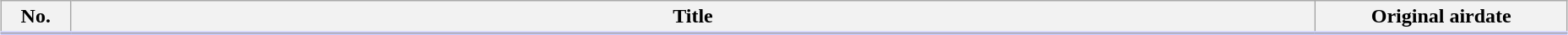<table class="wikitable" style="width:98%; margin:auto; background:#FFF;">
<tr style="border-bottom: 3px solid #CCF">
<th style="width:3em;">No.</th>
<th>Title</th>
<th style="width:12em;">Original airdate</th>
</tr>
<tr>
</tr>
</table>
